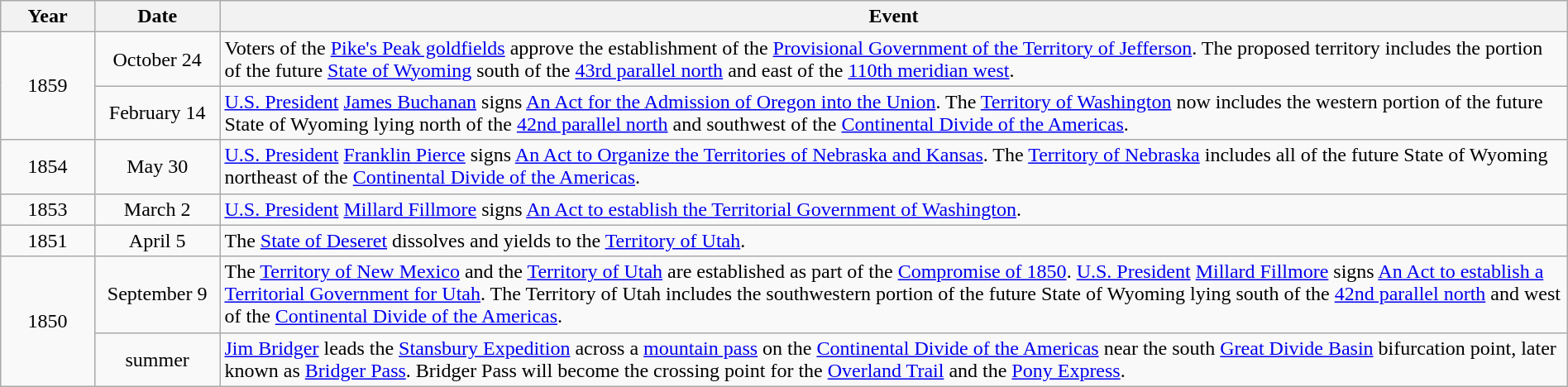<table class="wikitable" style="width:100%;">
<tr>
<th style="width:6%">Year</th>
<th style="width:8%">Date</th>
<th style="width:86%">Event</th>
</tr>
<tr>
<td align=center rowspan=2>1859</td>
<td align=center>October 24</td>
<td>Voters of the <a href='#'>Pike's Peak goldfields</a> approve the establishment of the <a href='#'>Provisional Government of the Territory of Jefferson</a>. The proposed territory includes the portion of the future <a href='#'>State of Wyoming</a> south of the <a href='#'>43rd parallel north</a> and east of the <a href='#'>110th meridian west</a>.</td>
</tr>
<tr>
<td align=center>February 14</td>
<td><a href='#'>U.S. President</a> <a href='#'>James Buchanan</a> signs <a href='#'>An Act for the Admission of Oregon into the Union</a>. The <a href='#'>Territory of Washington</a> now includes the western portion of the future State of Wyoming lying north of the <a href='#'>42nd parallel north</a> and southwest of the <a href='#'>Continental Divide of the Americas</a>.</td>
</tr>
<tr>
<td align=center rowspan=1>1854</td>
<td align=center>May 30</td>
<td><a href='#'>U.S. President</a> <a href='#'>Franklin Pierce</a> signs <a href='#'>An Act to Organize the Territories of Nebraska and Kansas</a>.  The <a href='#'>Territory of Nebraska</a> includes all of the future State of Wyoming northeast of the <a href='#'>Continental Divide of the Americas</a>.</td>
</tr>
<tr>
<td align=center rowspan=1>1853</td>
<td align=center>March 2</td>
<td><a href='#'>U.S. President</a> <a href='#'>Millard Fillmore</a> signs <a href='#'>An Act to establish the Territorial Government of Washington</a>.</td>
</tr>
<tr>
<td align=center rowspan=1>1851</td>
<td align=center>April 5</td>
<td>The <a href='#'>State of Deseret</a> dissolves and yields to the <a href='#'>Territory of Utah</a>.</td>
</tr>
<tr>
<td align=center rowspan=2>1850</td>
<td align=center>September 9</td>
<td>The <a href='#'>Territory of New Mexico</a> and the <a href='#'>Territory of Utah</a> are established as part of the <a href='#'>Compromise of 1850</a>. <a href='#'>U.S. President</a> <a href='#'>Millard Fillmore</a> signs <a href='#'>An Act to establish a Territorial Government for Utah</a>.  The Territory of Utah includes the southwestern portion of the future State of Wyoming lying south of the <a href='#'>42nd parallel north</a> and west of the <a href='#'>Continental Divide of the Americas</a>.</td>
</tr>
<tr>
<td align=center>summer</td>
<td><a href='#'>Jim Bridger</a> leads the <a href='#'>Stansbury Expedition</a> across a <a href='#'>mountain pass</a> on the <a href='#'>Continental Divide of the Americas</a> near the south <a href='#'>Great Divide Basin</a> bifurcation point, later known as <a href='#'>Bridger Pass</a>. Bridger Pass will become the crossing point for the <a href='#'>Overland Trail</a> and the <a href='#'>Pony Express</a>.</td>
</tr>
</table>
